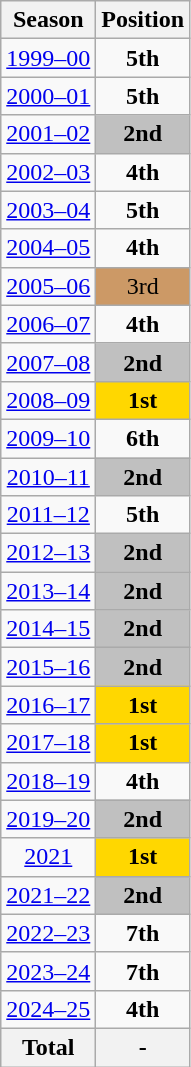<table class="wikitable" style="text-align: center;">
<tr>
<th>Season</th>
<th>Position</th>
</tr>
<tr>
<td><a href='#'>1999–00</a></td>
<td><strong>5th</strong></td>
</tr>
<tr>
<td><a href='#'>2000–01</a></td>
<td><strong>5th</strong></td>
</tr>
<tr>
<td><a href='#'>2001–02</a></td>
<td style="background:Silver"><strong>2nd</strong></td>
</tr>
<tr>
<td><a href='#'>2002–03</a></td>
<td><strong>4th</strong></td>
</tr>
<tr>
<td><a href='#'>2003–04</a></td>
<td><strong>5th</strong></td>
</tr>
<tr>
<td><a href='#'>2004–05</a></td>
<td><strong>4th</strong></td>
</tr>
<tr>
<td><a href='#'>2005–06</a></td>
<td style="background:#c96;">3rd</td>
</tr>
<tr>
<td><a href='#'>2006–07</a></td>
<td><strong>4th</strong></td>
</tr>
<tr>
<td><a href='#'>2007–08</a></td>
<td style="background:Silver"><strong>2nd</strong></td>
</tr>
<tr>
<td><a href='#'>2008–09</a></td>
<td style="background:gold"><strong>1st</strong></td>
</tr>
<tr>
<td><a href='#'>2009–10</a></td>
<td><strong>6th</strong></td>
</tr>
<tr>
<td><a href='#'>2010–11</a></td>
<td style="background:Silver"><strong>2nd</strong></td>
</tr>
<tr>
<td><a href='#'>2011–12</a></td>
<td><strong>5th</strong></td>
</tr>
<tr>
<td><a href='#'>2012–13</a></td>
<td style="background:Silver"><strong>2nd</strong></td>
</tr>
<tr>
<td><a href='#'>2013–14</a></td>
<td style="background:Silver"><strong>2nd</strong></td>
</tr>
<tr>
<td><a href='#'>2014–15</a></td>
<td style="background:Silver"><strong>2nd</strong></td>
</tr>
<tr>
<td><a href='#'>2015–16</a></td>
<td style="background:Silver"><strong>2nd</strong></td>
</tr>
<tr>
<td><a href='#'>2016–17</a></td>
<td style="background:gold"><strong>1st</strong></td>
</tr>
<tr>
<td><a href='#'>2017–18</a></td>
<td style="background:gold"><strong>1st</strong></td>
</tr>
<tr>
<td><a href='#'>2018–19</a></td>
<td><strong>4th</strong></td>
</tr>
<tr>
<td><a href='#'>2019–20</a></td>
<td style="background:Silver"><strong>2nd</strong></td>
</tr>
<tr>
<td><a href='#'>2021</a></td>
<td style="background:gold"><strong>1st</strong></td>
</tr>
<tr>
<td><a href='#'>2021–22</a></td>
<td style="background:Silver"><strong>2nd</strong></td>
</tr>
<tr>
<td><a href='#'>2022–23</a></td>
<td><strong>7th</strong></td>
</tr>
<tr>
<td><a href='#'>2023–24</a></td>
<td><strong>7th</strong></td>
</tr>
<tr>
<td><a href='#'>2024–25</a></td>
<td><strong>4th</strong></td>
</tr>
<tr>
<th>Total</th>
<th>-</th>
</tr>
</table>
